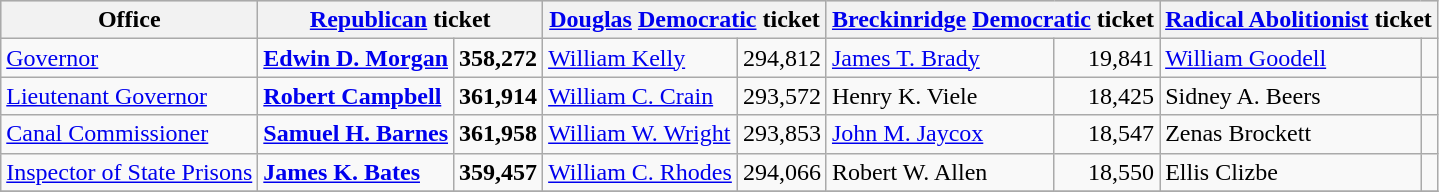<table class=wikitable>
<tr bgcolor=lightgrey>
<th>Office</th>
<th colspan="2" ><a href='#'>Republican</a> ticket</th>
<th colspan="2" ><a href='#'>Douglas</a> <a href='#'>Democratic</a> ticket</th>
<th colspan="2" ><a href='#'>Breckinridge</a> <a href='#'>Democratic</a> ticket</th>
<th colspan="2" ><a href='#'>Radical Abolitionist</a> ticket</th>
</tr>
<tr>
<td><a href='#'>Governor</a></td>
<td><strong><a href='#'>Edwin D. Morgan</a></strong></td>
<td align="right"><strong>358,272</strong></td>
<td><a href='#'>William Kelly</a></td>
<td align="right">294,812</td>
<td><a href='#'>James T. Brady</a></td>
<td align="right">19,841</td>
<td><a href='#'>William Goodell</a></td>
<td align="right"></td>
</tr>
<tr>
<td><a href='#'>Lieutenant Governor</a></td>
<td><strong><a href='#'>Robert Campbell</a></strong></td>
<td align="right"><strong>361,914</strong></td>
<td><a href='#'>William C. Crain</a></td>
<td align="right">293,572</td>
<td>Henry K. Viele</td>
<td align="right">18,425</td>
<td>Sidney A. Beers</td>
<td align="right"></td>
</tr>
<tr>
<td><a href='#'>Canal Commissioner</a></td>
<td><strong><a href='#'>Samuel H. Barnes</a></strong></td>
<td align="right"><strong>361,958</strong></td>
<td><a href='#'>William W. Wright</a></td>
<td align="right">293,853</td>
<td><a href='#'>John M. Jaycox</a></td>
<td align="right">18,547</td>
<td>Zenas Brockett</td>
<td align="right"></td>
</tr>
<tr>
<td><a href='#'>Inspector of State Prisons</a></td>
<td><strong><a href='#'>James K. Bates</a></strong></td>
<td align="right"><strong>359,457</strong></td>
<td><a href='#'>William C. Rhodes</a></td>
<td align="right">294,066</td>
<td>Robert W. Allen</td>
<td align="right">18,550</td>
<td>Ellis Clizbe</td>
<td align="right"></td>
</tr>
<tr>
</tr>
</table>
